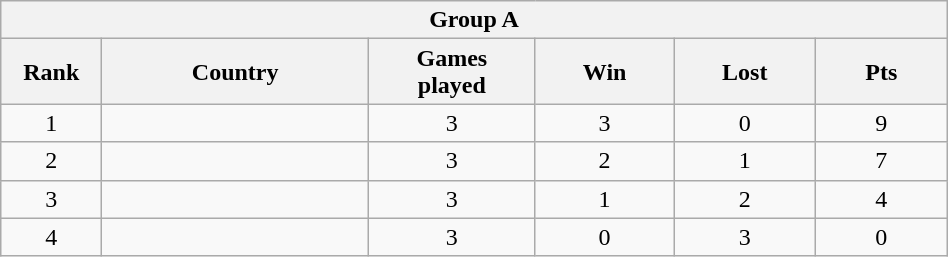<table class="wikitable" style= "text-align: center; Width:50%">
<tr>
<th colspan= 6>Group A</th>
</tr>
<tr>
<th width=2%>Rank</th>
<th width=10%>Country</th>
<th width=5%>Games <br> played</th>
<th width=5%>Win</th>
<th width=5%>Lost</th>
<th width=5%>Pts</th>
</tr>
<tr>
<td>1</td>
<td style= "text-align: left"></td>
<td>3</td>
<td>3</td>
<td>0</td>
<td>9</td>
</tr>
<tr>
<td>2</td>
<td style= "text-align: left"></td>
<td>3</td>
<td>2</td>
<td>1</td>
<td>7</td>
</tr>
<tr>
<td>3</td>
<td style= "text-align: left"></td>
<td>3</td>
<td>1</td>
<td>2</td>
<td>4</td>
</tr>
<tr>
<td>4</td>
<td style= "text-align: left"></td>
<td>3</td>
<td>0</td>
<td>3</td>
<td>0</td>
</tr>
</table>
